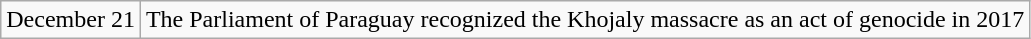<table class="wikitable">
<tr>
<td>December 21</td>
<td>The Parliament of Paraguay recognized the Khojaly massacre as an act of genocide in 2017 </td>
</tr>
</table>
